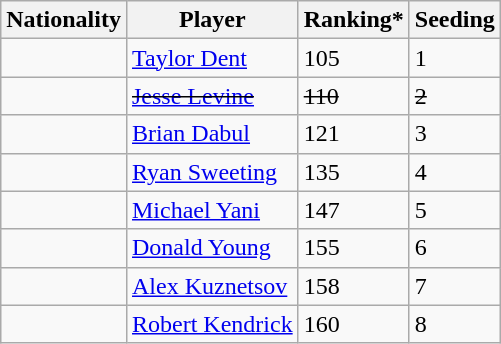<table class="wikitable" border="1">
<tr>
<th>Nationality</th>
<th>Player</th>
<th>Ranking*</th>
<th>Seeding</th>
</tr>
<tr>
<td></td>
<td><a href='#'>Taylor Dent</a></td>
<td>105</td>
<td>1</td>
</tr>
<tr>
<td></td>
<td><s><a href='#'>Jesse Levine</a></s></td>
<td><s>110</s></td>
<td><s>2</s></td>
</tr>
<tr>
<td></td>
<td><a href='#'>Brian Dabul</a></td>
<td>121</td>
<td>3</td>
</tr>
<tr>
<td></td>
<td><a href='#'>Ryan Sweeting</a></td>
<td>135</td>
<td>4</td>
</tr>
<tr>
<td></td>
<td><a href='#'>Michael Yani</a></td>
<td>147</td>
<td>5</td>
</tr>
<tr>
<td></td>
<td><a href='#'>Donald Young</a></td>
<td>155</td>
<td>6</td>
</tr>
<tr>
<td></td>
<td><a href='#'>Alex Kuznetsov</a></td>
<td>158</td>
<td>7</td>
</tr>
<tr>
<td></td>
<td><a href='#'>Robert Kendrick</a></td>
<td>160</td>
<td>8</td>
</tr>
</table>
